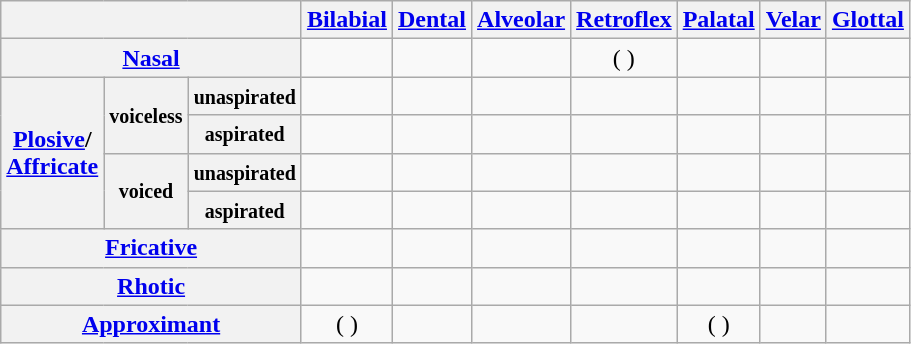<table class="wikitable" style="text-align: center;">
<tr>
<th colspan="3"></th>
<th><a href='#'>Bilabial</a></th>
<th><a href='#'>Dental</a></th>
<th><a href='#'>Alveolar</a></th>
<th><a href='#'>Retroflex</a></th>
<th><a href='#'>Palatal</a></th>
<th><a href='#'>Velar</a></th>
<th><a href='#'>Glottal</a></th>
</tr>
<tr>
<th colspan="3"><a href='#'>Nasal</a></th>
<td> </td>
<td></td>
<td> </td>
<td>( )</td>
<td></td>
<td> </td>
<td></td>
</tr>
<tr>
<th rowspan="4"><a href='#'>Plosive</a>/<br><a href='#'>Affricate</a></th>
<th rowspan="2"><small>voiceless</small></th>
<th><small>unaspirated</small></th>
<td> </td>
<td> </td>
<td> </td>
<td> </td>
<td></td>
<td> </td>
<td></td>
</tr>
<tr>
<th><small>aspirated</small></th>
<td> </td>
<td> </td>
<td> </td>
<td> </td>
<td></td>
<td> </td>
<td></td>
</tr>
<tr>
<th rowspan="2"><small>voiced</small></th>
<th><small>unaspirated</small></th>
<td> </td>
<td> </td>
<td> </td>
<td> </td>
<td></td>
<td> </td>
<td></td>
</tr>
<tr>
<th><small>aspirated</small></th>
<td> </td>
<td> </td>
<td> </td>
<td> </td>
<td></td>
<td> </td>
<td></td>
</tr>
<tr>
<th colspan="3"><a href='#'>Fricative</a></th>
<td></td>
<td></td>
<td> </td>
<td></td>
<td></td>
<td></td>
<td> </td>
</tr>
<tr>
<th colspan="3"><a href='#'>Rhotic</a></th>
<td></td>
<td></td>
<td> </td>
<td></td>
<td></td>
<td></td>
<td></td>
</tr>
<tr>
<th colspan="3"><a href='#'>Approximant</a></th>
<td>( )</td>
<td></td>
<td> </td>
<td></td>
<td>( )</td>
<td></td>
<td></td>
</tr>
</table>
